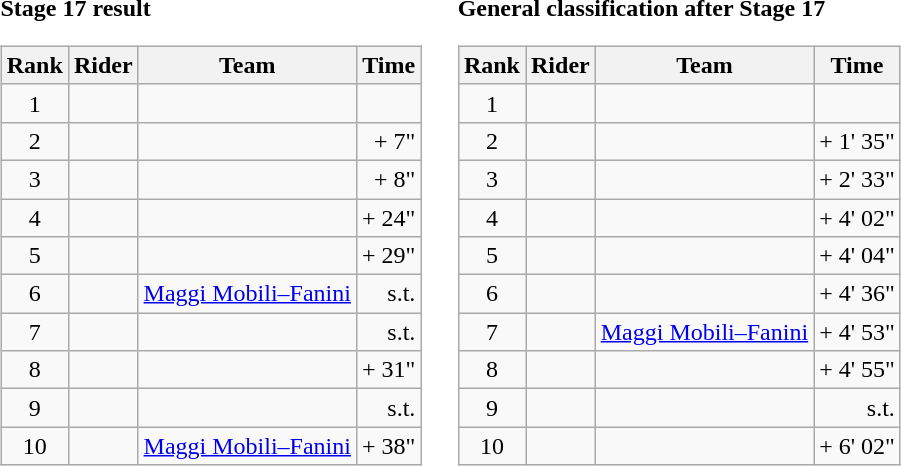<table>
<tr>
<td><strong>Stage 17 result</strong><br><table class="wikitable">
<tr>
<th scope="col">Rank</th>
<th scope="col">Rider</th>
<th scope="col">Team</th>
<th scope="col">Time</th>
</tr>
<tr>
<td style="text-align:center;">1</td>
<td></td>
<td></td>
<td style="text-align:right;"></td>
</tr>
<tr>
<td style="text-align:center;">2</td>
<td></td>
<td></td>
<td style="text-align:right;">+ 7"</td>
</tr>
<tr>
<td style="text-align:center;">3</td>
<td></td>
<td></td>
<td style="text-align:right;">+ 8"</td>
</tr>
<tr>
<td style="text-align:center;">4</td>
<td></td>
<td></td>
<td style="text-align:right;">+ 24"</td>
</tr>
<tr>
<td style="text-align:center;">5</td>
<td></td>
<td></td>
<td style="text-align:right;">+ 29"</td>
</tr>
<tr>
<td style="text-align:center;">6</td>
<td></td>
<td><a href='#'>Maggi Mobili–Fanini</a></td>
<td style="text-align:right;">s.t.</td>
</tr>
<tr>
<td style="text-align:center;">7</td>
<td></td>
<td></td>
<td style="text-align:right;">s.t.</td>
</tr>
<tr>
<td style="text-align:center;">8</td>
<td></td>
<td></td>
<td style="text-align:right;">+ 31"</td>
</tr>
<tr>
<td style="text-align:center;">9</td>
<td></td>
<td></td>
<td style="text-align:right;">s.t.</td>
</tr>
<tr>
<td style="text-align:center;">10</td>
<td></td>
<td><a href='#'>Maggi Mobili–Fanini</a></td>
<td style="text-align:right;">+ 38"</td>
</tr>
</table>
</td>
<td></td>
<td><strong>General classification after Stage 17</strong><br><table class="wikitable">
<tr>
<th scope="col">Rank</th>
<th scope="col">Rider</th>
<th scope="col">Team</th>
<th scope="col">Time</th>
</tr>
<tr>
<td style="text-align:center;">1</td>
<td></td>
<td></td>
<td style="text-align:right;"></td>
</tr>
<tr>
<td style="text-align:center;">2</td>
<td></td>
<td></td>
<td style="text-align:right;">+ 1' 35"</td>
</tr>
<tr>
<td style="text-align:center;">3</td>
<td></td>
<td></td>
<td style="text-align:right;">+ 2' 33"</td>
</tr>
<tr>
<td style="text-align:center;">4</td>
<td></td>
<td></td>
<td style="text-align:right;">+ 4' 02"</td>
</tr>
<tr>
<td style="text-align:center;">5</td>
<td></td>
<td></td>
<td style="text-align:right;">+ 4' 04"</td>
</tr>
<tr>
<td style="text-align:center;">6</td>
<td></td>
<td></td>
<td style="text-align:right;">+ 4' 36"</td>
</tr>
<tr>
<td style="text-align:center;">7</td>
<td></td>
<td><a href='#'>Maggi Mobili–Fanini</a></td>
<td style="text-align:right;">+ 4' 53"</td>
</tr>
<tr>
<td style="text-align:center;">8</td>
<td></td>
<td></td>
<td style="text-align:right;">+ 4' 55"</td>
</tr>
<tr>
<td style="text-align:center;">9</td>
<td></td>
<td></td>
<td style="text-align:right;">s.t.</td>
</tr>
<tr>
<td style="text-align:center;">10</td>
<td></td>
<td></td>
<td style="text-align:right;">+ 6' 02"</td>
</tr>
</table>
</td>
</tr>
</table>
